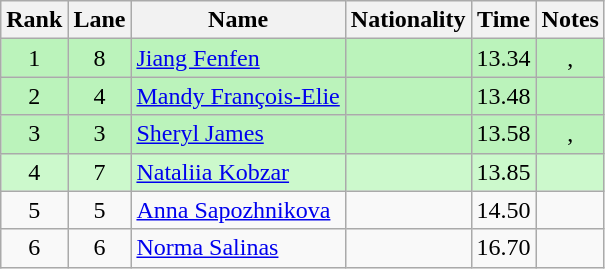<table class="wikitable sortable" style="text-align:center">
<tr>
<th>Rank</th>
<th>Lane</th>
<th>Name</th>
<th>Nationality</th>
<th>Time</th>
<th>Notes</th>
</tr>
<tr bgcolor=bbf3bb>
<td>1</td>
<td>8</td>
<td align="left"><a href='#'>Jiang Fenfen</a></td>
<td align="left"></td>
<td>13.34</td>
<td>, </td>
</tr>
<tr bgcolor=bbf3bb>
<td>2</td>
<td>4</td>
<td align="left"><a href='#'>Mandy François-Elie</a></td>
<td align="left"></td>
<td>13.48</td>
<td></td>
</tr>
<tr bgcolor=bbf3bb>
<td>3</td>
<td>3</td>
<td align="left"><a href='#'>Sheryl James</a></td>
<td align="left"></td>
<td>13.58</td>
<td>, </td>
</tr>
<tr bgcolor=ccf9cc>
<td>4</td>
<td>7</td>
<td align="left"><a href='#'>Nataliia Kobzar</a></td>
<td align="left"></td>
<td>13.85</td>
<td></td>
</tr>
<tr>
<td>5</td>
<td>5</td>
<td align="left"><a href='#'>Anna Sapozhnikova</a></td>
<td align="left"></td>
<td>14.50</td>
<td></td>
</tr>
<tr>
<td>6</td>
<td>6</td>
<td align="left"><a href='#'>Norma Salinas</a></td>
<td align="left"></td>
<td>16.70</td>
<td></td>
</tr>
</table>
